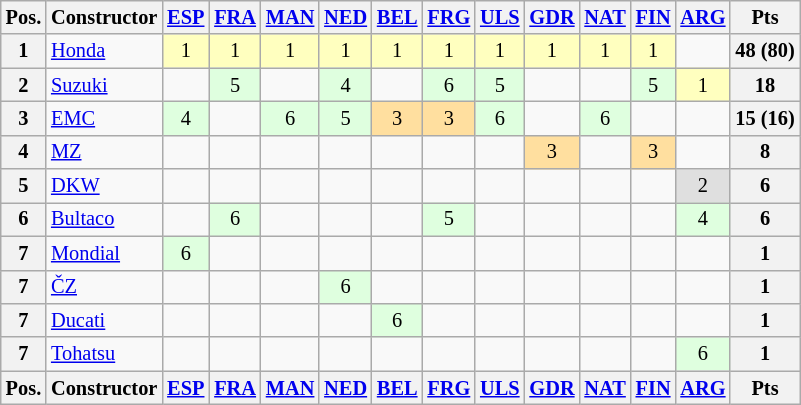<table class="wikitable" style="font-size: 85%; text-align:center">
<tr>
<th>Pos.</th>
<th>Constructor</th>
<th><a href='#'>ESP</a><br></th>
<th><a href='#'>FRA</a><br></th>
<th><a href='#'>MAN</a><br></th>
<th><a href='#'>NED</a><br></th>
<th><a href='#'>BEL</a><br></th>
<th><a href='#'>FRG</a><br></th>
<th><a href='#'>ULS</a><br></th>
<th><a href='#'>GDR</a><br></th>
<th><a href='#'>NAT</a><br></th>
<th><a href='#'>FIN</a><br></th>
<th><a href='#'>ARG</a><br></th>
<th>Pts</th>
</tr>
<tr>
<th>1</th>
<td align="left"> <a href='#'>Honda</a></td>
<td style="background:#ffffbf;">1</td>
<td style="background:#ffffbf;">1</td>
<td style="background:#ffffbf;">1</td>
<td style="background:#ffffbf;">1</td>
<td style="background:#ffffbf;">1</td>
<td style="background:#ffffbf;">1</td>
<td style="background:#ffffbf;">1</td>
<td style="background:#ffffbf;">1</td>
<td style="background:#ffffbf;">1</td>
<td style="background:#ffffbf;">1</td>
<td></td>
<th>48 (80)</th>
</tr>
<tr>
<th>2</th>
<td align="left"> <a href='#'>Suzuki</a></td>
<td></td>
<td style="background:#dfffdf;">5</td>
<td></td>
<td style="background:#dfffdf;">4</td>
<td></td>
<td style="background:#dfffdf;">6</td>
<td style="background:#dfffdf;">5</td>
<td></td>
<td></td>
<td style="background:#dfffdf;">5</td>
<td style="background:#ffffbf;">1</td>
<th>18</th>
</tr>
<tr>
<th>3</th>
<td align="left"> <a href='#'>EMC</a></td>
<td style="background:#dfffdf;">4</td>
<td></td>
<td style="background:#dfffdf;">6</td>
<td style="background:#dfffdf;">5</td>
<td style="background:#ffdf9f;">3</td>
<td style="background:#ffdf9f;">3</td>
<td style="background:#dfffdf;">6</td>
<td></td>
<td style="background:#dfffdf;">6</td>
<td></td>
<td></td>
<th>15 (16)</th>
</tr>
<tr>
<th>4</th>
<td align="left"> <a href='#'>MZ</a></td>
<td></td>
<td></td>
<td></td>
<td></td>
<td></td>
<td></td>
<td></td>
<td style="background:#ffdf9f;">3</td>
<td></td>
<td style="background:#ffdf9f;">3</td>
<td></td>
<th>8</th>
</tr>
<tr>
<th>5</th>
<td align="left"> <a href='#'>DKW</a></td>
<td></td>
<td></td>
<td></td>
<td></td>
<td></td>
<td></td>
<td></td>
<td></td>
<td></td>
<td></td>
<td style="background:#dfdfdf;">2</td>
<th>6</th>
</tr>
<tr>
<th>6</th>
<td align="left"> <a href='#'>Bultaco</a></td>
<td></td>
<td style="background:#dfffdf;">6</td>
<td></td>
<td></td>
<td></td>
<td style="background:#dfffdf;">5</td>
<td></td>
<td></td>
<td></td>
<td></td>
<td style="background:#dfffdf;">4</td>
<th>6</th>
</tr>
<tr>
<th>7</th>
<td align="left"> <a href='#'>Mondial</a></td>
<td style="background:#dfffdf;">6</td>
<td></td>
<td></td>
<td></td>
<td></td>
<td></td>
<td></td>
<td></td>
<td></td>
<td></td>
<td></td>
<th>1</th>
</tr>
<tr>
<th>7</th>
<td align="left"> <a href='#'>ČZ</a></td>
<td></td>
<td></td>
<td></td>
<td style="background:#dfffdf;">6</td>
<td></td>
<td></td>
<td></td>
<td></td>
<td></td>
<td></td>
<td></td>
<th>1</th>
</tr>
<tr>
<th>7</th>
<td align="left"> <a href='#'>Ducati</a></td>
<td></td>
<td></td>
<td></td>
<td></td>
<td style="background:#dfffdf;">6</td>
<td></td>
<td></td>
<td></td>
<td></td>
<td></td>
<td></td>
<th>1</th>
</tr>
<tr>
<th>7</th>
<td align="left"> <a href='#'>Tohatsu</a></td>
<td></td>
<td></td>
<td></td>
<td></td>
<td></td>
<td></td>
<td></td>
<td></td>
<td></td>
<td></td>
<td style="background:#dfffdf;">6</td>
<th>1</th>
</tr>
<tr>
<th>Pos.</th>
<th>Constructor</th>
<th><a href='#'>ESP</a><br></th>
<th><a href='#'>FRA</a><br></th>
<th><a href='#'>MAN</a><br></th>
<th><a href='#'>NED</a><br></th>
<th><a href='#'>BEL</a><br></th>
<th><a href='#'>FRG</a><br></th>
<th><a href='#'>ULS</a><br></th>
<th><a href='#'>GDR</a><br></th>
<th><a href='#'>NAT</a><br></th>
<th><a href='#'>FIN</a><br></th>
<th><a href='#'>ARG</a><br></th>
<th>Pts</th>
</tr>
</table>
